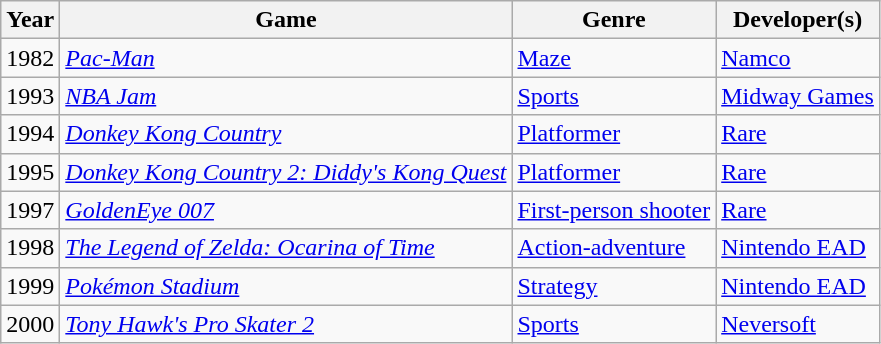<table class="wikitable">
<tr>
<th>Year</th>
<th>Game</th>
<th>Genre</th>
<th>Developer(s)</th>
</tr>
<tr>
<td>1982</td>
<td><em><a href='#'>Pac-Man</a></em></td>
<td><a href='#'>Maze</a></td>
<td><a href='#'>Namco</a></td>
</tr>
<tr>
<td>1993</td>
<td><em><a href='#'>NBA Jam</a></em></td>
<td><a href='#'>Sports</a></td>
<td><a href='#'>Midway Games</a></td>
</tr>
<tr>
<td>1994</td>
<td><em><a href='#'>Donkey Kong Country</a></em></td>
<td><a href='#'>Platformer</a></td>
<td><a href='#'>Rare</a></td>
</tr>
<tr>
<td>1995</td>
<td><em><a href='#'>Donkey Kong Country 2: Diddy's Kong Quest</a></em></td>
<td><a href='#'>Platformer</a></td>
<td><a href='#'>Rare</a></td>
</tr>
<tr>
<td>1997</td>
<td><em><a href='#'>GoldenEye 007</a></em></td>
<td><a href='#'>First-person shooter</a></td>
<td><a href='#'>Rare</a></td>
</tr>
<tr>
<td>1998</td>
<td><em><a href='#'>The Legend of Zelda: Ocarina of Time</a></em></td>
<td><a href='#'>Action-adventure</a></td>
<td><a href='#'>Nintendo EAD</a></td>
</tr>
<tr>
<td>1999</td>
<td><em><a href='#'>Pokémon Stadium</a></em></td>
<td><a href='#'>Strategy</a></td>
<td><a href='#'>Nintendo EAD</a></td>
</tr>
<tr>
<td>2000</td>
<td><em><a href='#'>Tony Hawk's Pro Skater 2</a></em></td>
<td><a href='#'>Sports</a></td>
<td><a href='#'>Neversoft</a></td>
</tr>
</table>
